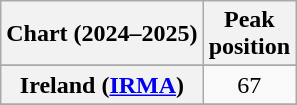<table class="wikitable sortable plainrowheaders" style="text-align:center">
<tr>
<th scope="col">Chart (2024–2025)</th>
<th scope="col">Peak<br>position</th>
</tr>
<tr>
</tr>
<tr>
</tr>
<tr>
<th scope="row">Ireland (<a href='#'>IRMA</a>)</th>
<td>67</td>
</tr>
<tr>
</tr>
<tr>
</tr>
<tr>
</tr>
</table>
